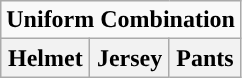<table class="wikitable">
<tr>
<td style="text-align:center" Colspan="3"><strong>Uniform Combination</strong></td>
</tr>
<tr style="text-align:center">
<th>Helmet</th>
<th>Jersey</th>
<th>Pants</th>
</tr>
</table>
